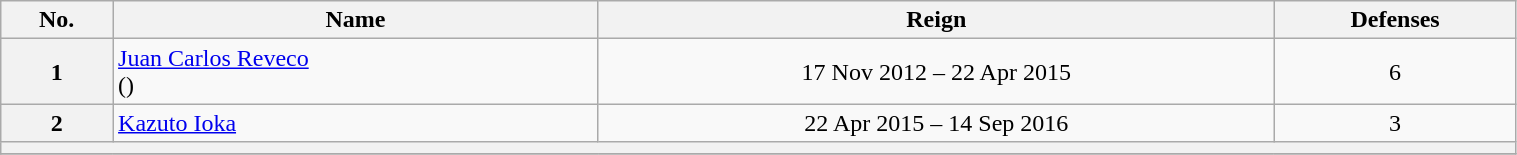<table class="wikitable sortable" style="width:80%">
<tr>
<th>No.</th>
<th>Name</th>
<th>Reign</th>
<th>Defenses</th>
</tr>
<tr align=center>
<th>1</th>
<td align=left><a href='#'>Juan Carlos Reveco</a><br>()</td>
<td>17 Nov 2012 – 22 Apr 2015</td>
<td>6</td>
</tr>
<tr align=center>
<th>2</th>
<td align=left><a href='#'>Kazuto Ioka</a></td>
<td>22 Apr 2015 – 14 Sep 2016</td>
<td>3</td>
</tr>
<tr align=center>
<th colspan=4></th>
</tr>
<tr align=center>
</tr>
</table>
